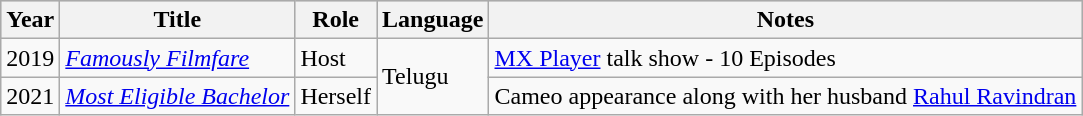<table class="wikitable">
<tr style="background:#ccc; text-align:center;">
<th>Year</th>
<th>Title</th>
<th>Role</th>
<th>Language</th>
<th>Notes</th>
</tr>
<tr>
<td>2019</td>
<td><em><a href='#'>Famously Filmfare</a></em></td>
<td>Host</td>
<td rowspan="2">Telugu</td>
<td><a href='#'>MX Player</a> talk show - 10 Episodes</td>
</tr>
<tr>
<td>2021</td>
<td><em><a href='#'>Most Eligible Bachelor</a></em></td>
<td>Herself</td>
<td>Cameo appearance along with her husband <a href='#'>Rahul Ravindran</a></td>
</tr>
</table>
